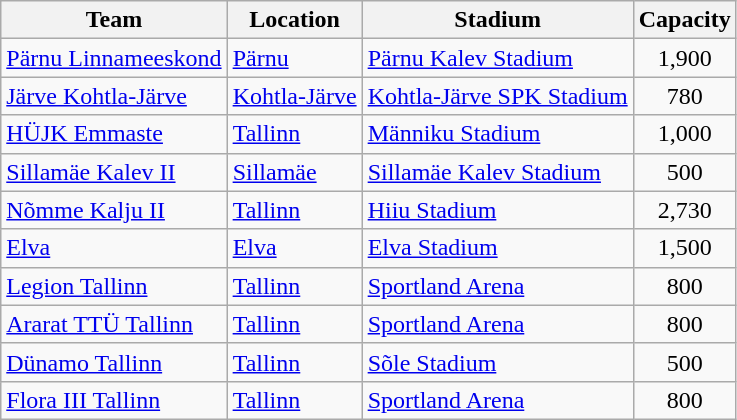<table class="wikitable sortable">
<tr>
<th>Team</th>
<th>Location</th>
<th>Stadium</th>
<th>Capacity</th>
</tr>
<tr>
<td><a href='#'>Pärnu Linnameeskond</a></td>
<td><a href='#'>Pärnu</a></td>
<td><a href='#'>Pärnu Kalev Stadium</a></td>
<td align="center">1,900</td>
</tr>
<tr>
<td><a href='#'>Järve Kohtla-Järve</a></td>
<td><a href='#'>Kohtla-Järve</a></td>
<td><a href='#'>Kohtla-Järve SPK Stadium</a></td>
<td align="center">780</td>
</tr>
<tr>
<td><a href='#'>HÜJK Emmaste</a></td>
<td><a href='#'>Tallinn</a></td>
<td><a href='#'>Männiku Stadium</a></td>
<td align="center">1,000</td>
</tr>
<tr>
<td><a href='#'>Sillamäe Kalev II</a></td>
<td><a href='#'>Sillamäe</a></td>
<td><a href='#'>Sillamäe Kalev Stadium</a></td>
<td align="center">500</td>
</tr>
<tr>
<td><a href='#'>Nõmme Kalju II</a></td>
<td><a href='#'>Tallinn</a></td>
<td><a href='#'>Hiiu Stadium</a></td>
<td align="center">2,730</td>
</tr>
<tr>
<td><a href='#'>Elva</a></td>
<td><a href='#'>Elva</a></td>
<td><a href='#'>Elva Stadium</a></td>
<td align="center">1,500</td>
</tr>
<tr>
<td><a href='#'>Legion Tallinn</a></td>
<td><a href='#'>Tallinn</a></td>
<td><a href='#'>Sportland Arena</a></td>
<td align="center">800</td>
</tr>
<tr>
<td><a href='#'>Ararat TTÜ Tallinn</a></td>
<td><a href='#'>Tallinn</a></td>
<td><a href='#'>Sportland Arena</a></td>
<td align="center">800</td>
</tr>
<tr>
<td><a href='#'>Dünamo Tallinn</a></td>
<td><a href='#'>Tallinn</a></td>
<td><a href='#'>Sõle Stadium</a></td>
<td align="center">500</td>
</tr>
<tr>
<td><a href='#'>Flora III Tallinn</a></td>
<td><a href='#'>Tallinn</a></td>
<td><a href='#'>Sportland Arena</a></td>
<td align="center">800</td>
</tr>
</table>
